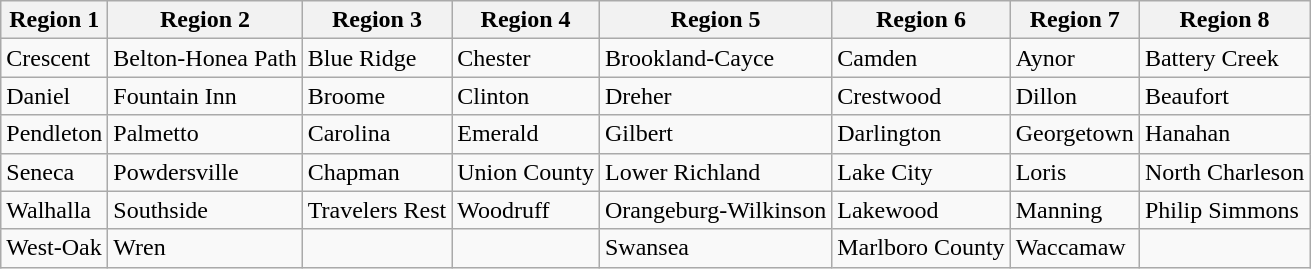<table class="wikitable">
<tr>
<th><strong>Region 1</strong></th>
<th><strong>Region 2</strong></th>
<th><strong>Region 3</strong></th>
<th><strong>Region 4</strong></th>
<th><strong>Region 5</strong></th>
<th><strong>Region 6</strong></th>
<th><strong>Region 7</strong></th>
<th>Region 8</th>
</tr>
<tr>
<td>Crescent</td>
<td>Belton-Honea Path</td>
<td>Blue Ridge</td>
<td>Chester</td>
<td>Brookland-Cayce</td>
<td>Camden</td>
<td>Aynor</td>
<td>Battery Creek</td>
</tr>
<tr>
<td>Daniel</td>
<td>Fountain Inn</td>
<td>Broome</td>
<td>Clinton</td>
<td>Dreher</td>
<td>Crestwood</td>
<td>Dillon</td>
<td>Beaufort</td>
</tr>
<tr>
<td>Pendleton</td>
<td>Palmetto</td>
<td>Carolina</td>
<td>Emerald</td>
<td>Gilbert</td>
<td>Darlington</td>
<td>Georgetown</td>
<td>Hanahan</td>
</tr>
<tr>
<td>Seneca</td>
<td>Powdersville</td>
<td>Chapman</td>
<td>Union County</td>
<td>Lower Richland</td>
<td>Lake City</td>
<td>Loris</td>
<td>North Charleson</td>
</tr>
<tr>
<td>Walhalla</td>
<td>Southside</td>
<td>Travelers Rest</td>
<td>Woodruff</td>
<td>Orangeburg-Wilkinson</td>
<td>Lakewood</td>
<td>Manning</td>
<td>Philip Simmons</td>
</tr>
<tr>
<td>West-Oak</td>
<td>Wren</td>
<td></td>
<td></td>
<td>Swansea</td>
<td>Marlboro County</td>
<td>Waccamaw</td>
<td></td>
</tr>
</table>
